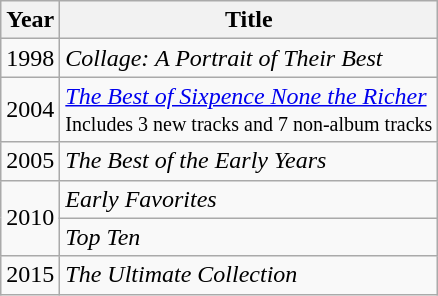<table class="wikitable">
<tr>
<th scope="col">Year</th>
<th scope="col">Title</th>
</tr>
<tr>
<td>1998</td>
<td><em>Collage: A Portrait of Their Best</em></td>
</tr>
<tr>
<td>2004</td>
<td><em><a href='#'>The Best of Sixpence None the Richer</a></em> <br><small>Includes 3 new tracks and 7 non-album tracks</small></td>
</tr>
<tr>
<td>2005</td>
<td><em>The Best of the Early Years</em></td>
</tr>
<tr>
<td rowspan="2">2010</td>
<td><em>Early Favorites</em></td>
</tr>
<tr>
<td><em>Top Ten</em></td>
</tr>
<tr>
<td>2015</td>
<td><em>The Ultimate Collection</em></td>
</tr>
</table>
